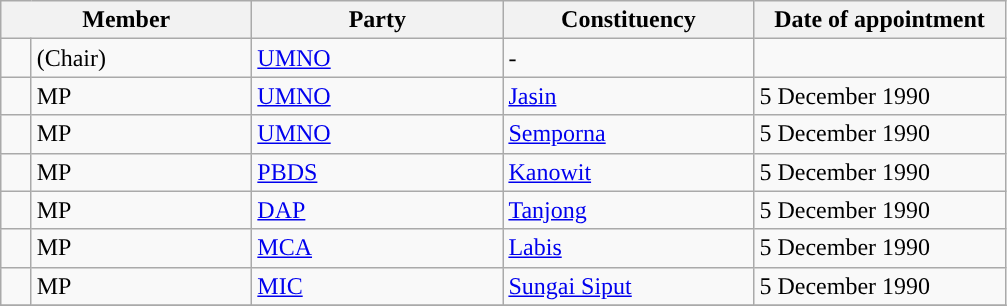<table class="sortable wikitable">
<tr>
<th width="160px" colspan="2" valign="top">Member</th>
<th width="160px" valign="top">Party</th>
<th width="160px" valign="top">Constituency</th>
<th width="160px" valign="top">Date of appointment</th>
</tr>
<tr>
<td></td>
<td> (Chair)</td>
<td><a href='#'>UMNO</a></td>
<td>-</td>
<td></td>
</tr>
<tr>
<td></td>
<td> MP</td>
<td><a href='#'>UMNO</a></td>
<td><a href='#'>Jasin</a></td>
<td>5 December 1990</td>
</tr>
<tr>
<td></td>
<td> MP</td>
<td><a href='#'>UMNO</a></td>
<td><a href='#'>Semporna</a></td>
<td>5 December 1990</td>
</tr>
<tr>
<td></td>
<td> MP</td>
<td><a href='#'>PBDS</a></td>
<td><a href='#'>Kanowit</a></td>
<td>5 December 1990</td>
</tr>
<tr>
<td></td>
<td> MP</td>
<td><a href='#'>DAP</a></td>
<td><a href='#'>Tanjong</a></td>
<td>5 December 1990</td>
</tr>
<tr>
<td></td>
<td> MP</td>
<td><a href='#'>MCA</a></td>
<td><a href='#'>Labis</a></td>
<td>5 December 1990</td>
</tr>
<tr>
<td></td>
<td> MP</td>
<td><a href='#'>MIC</a></td>
<td><a href='#'>Sungai Siput</a></td>
<td>5 December 1990</td>
</tr>
<tr>
</tr>
</table>
